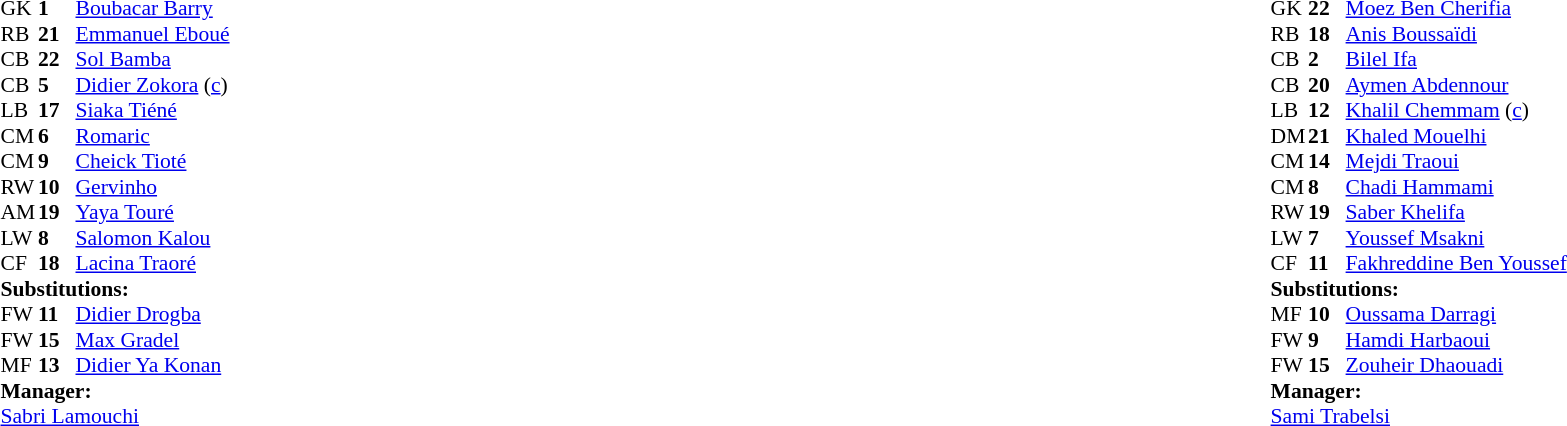<table width="100%">
<tr>
<td valign="top" width="50%"><br><table style="font-size: 90%" cellspacing="0" cellpadding="0">
<tr>
<th width="25"></th>
<th width="25"></th>
</tr>
<tr>
<td>GK</td>
<td><strong>1</strong></td>
<td><a href='#'>Boubacar Barry</a></td>
</tr>
<tr>
<td>RB</td>
<td><strong>21</strong></td>
<td><a href='#'>Emmanuel Eboué</a></td>
</tr>
<tr>
<td>CB</td>
<td><strong>22</strong></td>
<td><a href='#'>Sol Bamba</a></td>
<td></td>
</tr>
<tr>
<td>CB</td>
<td><strong>5</strong></td>
<td><a href='#'>Didier Zokora</a> (<a href='#'>c</a>)</td>
</tr>
<tr>
<td>LB</td>
<td><strong>17</strong></td>
<td><a href='#'>Siaka Tiéné</a></td>
</tr>
<tr>
<td>CM</td>
<td><strong>6</strong></td>
<td><a href='#'>Romaric</a></td>
<td></td>
<td></td>
</tr>
<tr>
<td>CM</td>
<td><strong>9</strong></td>
<td><a href='#'>Cheick Tioté</a></td>
<td></td>
</tr>
<tr>
<td>RW</td>
<td><strong>10</strong></td>
<td><a href='#'>Gervinho</a></td>
</tr>
<tr>
<td>AM</td>
<td><strong>19</strong></td>
<td><a href='#'>Yaya Touré</a></td>
</tr>
<tr>
<td>LW</td>
<td><strong>8</strong></td>
<td><a href='#'>Salomon Kalou</a></td>
<td></td>
<td></td>
</tr>
<tr>
<td>CF</td>
<td><strong>18</strong></td>
<td><a href='#'>Lacina Traoré</a></td>
<td></td>
<td></td>
</tr>
<tr>
<td colspan=3><strong>Substitutions:</strong></td>
</tr>
<tr>
<td>FW</td>
<td><strong>11</strong></td>
<td><a href='#'>Didier Drogba</a></td>
<td></td>
<td></td>
</tr>
<tr>
<td>FW</td>
<td><strong>15</strong></td>
<td><a href='#'>Max Gradel</a></td>
<td></td>
<td></td>
</tr>
<tr>
<td>MF</td>
<td><strong>13</strong></td>
<td><a href='#'>Didier Ya Konan</a></td>
<td></td>
<td></td>
</tr>
<tr>
<td colspan=3><strong>Manager:</strong></td>
</tr>
<tr>
<td colspan=3> <a href='#'>Sabri Lamouchi</a></td>
</tr>
</table>
</td>
<td valign="top"></td>
<td valign="top" width="50%"><br><table style="font-size: 90%" cellspacing="0" cellpadding="0" align="center">
<tr>
<th width=25></th>
<th width=25></th>
</tr>
<tr>
<td>GK</td>
<td><strong>22</strong></td>
<td><a href='#'>Moez Ben Cherifia</a></td>
</tr>
<tr>
<td>RB</td>
<td><strong>18</strong></td>
<td><a href='#'>Anis Boussaïdi</a></td>
<td></td>
</tr>
<tr>
<td>CB</td>
<td><strong>2</strong></td>
<td><a href='#'>Bilel Ifa</a></td>
</tr>
<tr>
<td>CB</td>
<td><strong>20</strong></td>
<td><a href='#'>Aymen Abdennour</a></td>
</tr>
<tr>
<td>LB</td>
<td><strong>12</strong></td>
<td><a href='#'>Khalil Chemmam</a> (<a href='#'>c</a>)</td>
</tr>
<tr>
<td>DM</td>
<td><strong>21</strong></td>
<td><a href='#'>Khaled Mouelhi</a></td>
</tr>
<tr>
<td>CM</td>
<td><strong>14</strong></td>
<td><a href='#'>Mejdi Traoui</a></td>
<td></td>
</tr>
<tr>
<td>CM</td>
<td><strong>8</strong></td>
<td><a href='#'>Chadi Hammami</a></td>
</tr>
<tr>
<td>RW</td>
<td><strong>19</strong></td>
<td><a href='#'>Saber Khelifa</a></td>
</tr>
<tr>
<td>LW</td>
<td><strong>7</strong></td>
<td><a href='#'>Youssef Msakni</a></td>
</tr>
<tr>
<td>CF</td>
<td><strong>11</strong></td>
<td><a href='#'>Fakhreddine Ben Youssef</a></td>
<td></td>
</tr>
<tr>
<td colspan=3><strong>Substitutions:</strong></td>
</tr>
<tr>
<td>MF</td>
<td><strong>10</strong></td>
<td><a href='#'>Oussama Darragi</a></td>
<td></td>
</tr>
<tr>
<td>FW</td>
<td><strong>9</strong></td>
<td><a href='#'>Hamdi Harbaoui</a></td>
<td></td>
</tr>
<tr>
<td>FW</td>
<td><strong>15</strong></td>
<td><a href='#'>Zouheir Dhaouadi</a></td>
<td></td>
</tr>
<tr>
<td colspan=3><strong>Manager:</strong></td>
</tr>
<tr>
<td colspan=3><a href='#'>Sami Trabelsi</a></td>
</tr>
</table>
</td>
</tr>
</table>
